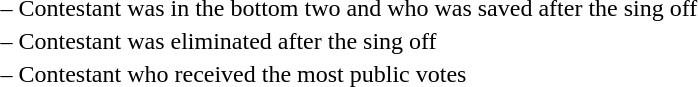<table>
<tr>
<td> –</td>
<td>Contestant was in the bottom two and who was saved after the sing off</td>
</tr>
<tr>
<td> –</td>
<td>Contestant was eliminated after the sing off</td>
</tr>
<tr>
<td> –</td>
<td>Contestant who received the most public votes</td>
</tr>
</table>
